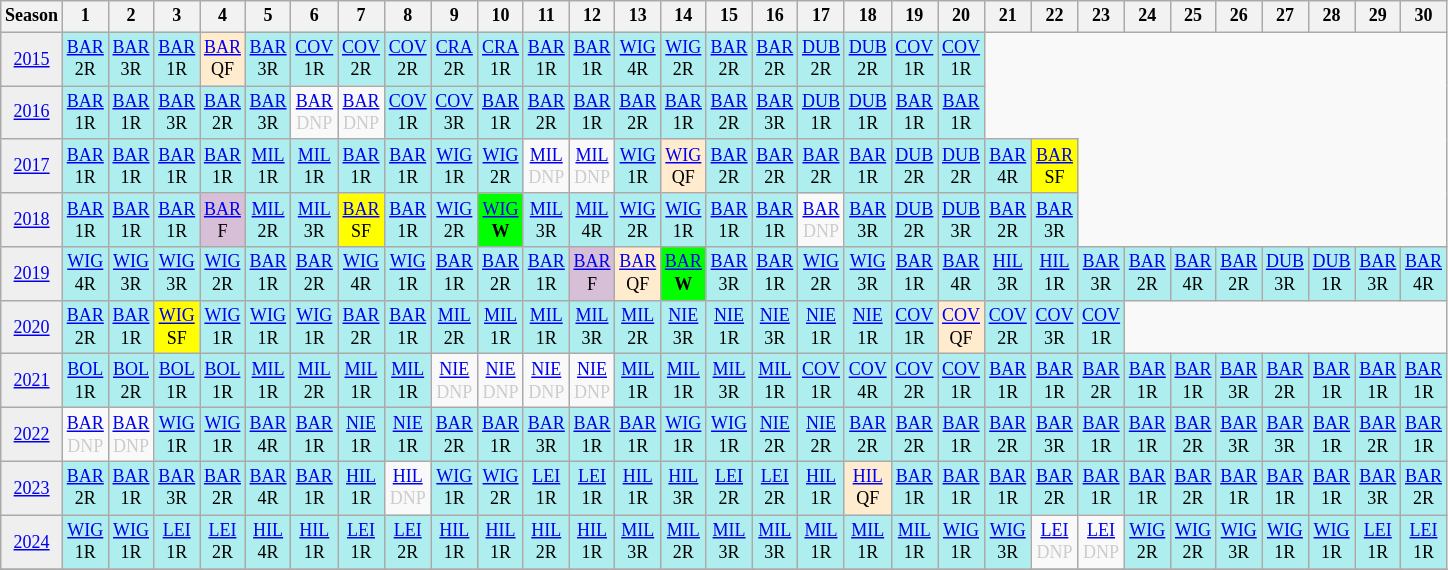<table class="wikitable" style="width:18%; margin:0; font-size:75%">
<tr>
<th>Season</th>
<th>1</th>
<th>2</th>
<th>3</th>
<th>4</th>
<th>5</th>
<th>6</th>
<th>7</th>
<th>8</th>
<th>9</th>
<th>10</th>
<th>11</th>
<th>12</th>
<th>13</th>
<th>14</th>
<th>15</th>
<th>16</th>
<th>17</th>
<th>18</th>
<th>19</th>
<th>20</th>
<th>21</th>
<th>22</th>
<th>23</th>
<th>24</th>
<th>25</th>
<th>26</th>
<th>27</th>
<th>28</th>
<th>29</th>
<th>30</th>
</tr>
<tr>
<td style="text-align:center; background:#efefef;"><a href='#'>2015</a></td>
<td style="text-align:center; background:#afeeee;"><a href='#'>BAR</a><br>2R</td>
<td style="text-align:center; background:#afeeee;"><a href='#'>BAR</a><br>3R</td>
<td style="text-align:center; background:#afeeee;"><a href='#'>BAR</a><br>1R</td>
<td style="text-align:center; background:#ffebcd;"><a href='#'>BAR</a><br>QF</td>
<td style="text-align:center; background:#afeeee;"><a href='#'>BAR</a><br>3R</td>
<td style="text-align:center; background:#afeeee;"><a href='#'>COV</a><br>1R</td>
<td style="text-align:center; background:#afeeee;"><a href='#'>COV</a><br>2R</td>
<td style="text-align:center; background:#afeeee;"><a href='#'>COV</a><br>2R</td>
<td style="text-align:center; background:#afeeee;"><a href='#'>CRA</a><br>2R</td>
<td style="text-align:center; background:#afeeee;"><a href='#'>CRA</a><br>1R</td>
<td style="text-align:center; background:#afeeee;"><a href='#'>BAR</a><br>1R</td>
<td style="text-align:center; background:#afeeee;"><a href='#'>BAR</a><br>1R</td>
<td style="text-align:center; background:#afeeee;"><a href='#'>WIG</a><br>4R</td>
<td style="text-align:center; background:#afeeee;"><a href='#'>WIG</a><br>2R</td>
<td style="text-align:center; background:#afeeee;"><a href='#'>BAR</a><br>2R</td>
<td style="text-align:center; background:#afeeee;"><a href='#'>BAR</a><br>2R</td>
<td style="text-align:center; background:#afeeee;"><a href='#'>DUB</a><br>2R</td>
<td style="text-align:center; background:#afeeee;"><a href='#'>DUB</a><br>2R</td>
<td style="text-align:center; background:#afeeee;"><a href='#'>COV</a><br>1R</td>
<td style="text-align:center; background:#afeeee;"><a href='#'>COV</a><br>1R</td>
</tr>
<tr>
<td style="text-align:center; background:#efefef;"><a href='#'>2016</a></td>
<td style="text-align:center; background:#afeeee;"><a href='#'>BAR</a><br>1R</td>
<td style="text-align:center; background:#afeeee;"><a href='#'>BAR</a><br>1R</td>
<td style="text-align:center; background:#afeeee;"><a href='#'>BAR</a><br>3R</td>
<td style="text-align:center; background:#afeeee;"><a href='#'>BAR</a><br>2R</td>
<td style="text-align:center; background:#afeeee;"><a href='#'>BAR</a><br>3R</td>
<td style="text-align:center; color:#ccc;"><a href='#'>BAR</a><br>DNP</td>
<td style="text-align:center; color:#ccc;"><a href='#'>BAR</a><br>DNP</td>
<td style="text-align:center; background:#afeeee;"><a href='#'>COV</a><br>1R</td>
<td style="text-align:center; background:#afeeee;"><a href='#'>COV</a><br>3R</td>
<td style="text-align:center; background:#afeeee;"><a href='#'>BAR</a><br>1R</td>
<td style="text-align:center; background:#afeeee;"><a href='#'>BAR</a><br>2R</td>
<td style="text-align:center; background:#afeeee;"><a href='#'>BAR</a><br>1R</td>
<td style="text-align:center; background:#afeeee;"><a href='#'>BAR</a><br>2R</td>
<td style="text-align:center; background:#afeeee;"><a href='#'>BAR</a><br>1R</td>
<td style="text-align:center; background:#afeeee;"><a href='#'>BAR</a><br>2R</td>
<td style="text-align:center; background:#afeeee;"><a href='#'>BAR</a><br>3R</td>
<td style="text-align:center; background:#afeeee;"><a href='#'>DUB</a><br>1R</td>
<td style="text-align:center; background:#afeeee;"><a href='#'>DUB</a><br>1R</td>
<td style="text-align:center; background:#afeeee;"><a href='#'>BAR</a><br>1R</td>
<td style="text-align:center; background:#afeeee;"><a href='#'>BAR</a><br>1R</td>
</tr>
<tr>
<td style="text-align:center; background:#efefef;"><a href='#'>2017</a></td>
<td style="text-align:center; background:#afeeee;"><a href='#'>BAR</a><br>1R</td>
<td style="text-align:center; background:#afeeee;"><a href='#'>BAR</a><br>1R</td>
<td style="text-align:center; background:#afeeee;"><a href='#'>BAR</a><br>1R</td>
<td style="text-align:center; background:#afeeee;"><a href='#'>BAR</a><br>1R</td>
<td style="text-align:center; background:#afeeee;"><a href='#'>MIL</a><br>1R</td>
<td style="text-align:center; background:#afeeee;"><a href='#'>MIL</a><br>1R</td>
<td style="text-align:center; background:#afeeee;"><a href='#'>BAR</a><br>1R</td>
<td style="text-align:center; background:#afeeee;"><a href='#'>BAR</a><br>1R</td>
<td style="text-align:center; background:#afeeee;"><a href='#'>WIG</a><br>1R</td>
<td style="text-align:center; background:#afeeee;"><a href='#'>WIG</a><br>2R</td>
<td style="text-align:center; color:#ccc;"><a href='#'>MIL</a><br>DNP</td>
<td style="text-align:center; color:#ccc;"><a href='#'>MIL</a><br>DNP</td>
<td style="text-align:center; background:#afeeee;"><a href='#'>WIG</a><br>1R</td>
<td style="text-align:center; background:#ffebcd;"><a href='#'>WIG</a><br>QF</td>
<td style="text-align:center; background:#afeeee;"><a href='#'>BAR</a><br>2R</td>
<td style="text-align:center; background:#afeeee;"><a href='#'>BAR</a><br>2R</td>
<td style="text-align:center; background:#afeeee;"><a href='#'>BAR</a><br>2R</td>
<td style="text-align:center; background:#afeeee;"><a href='#'>BAR</a><br>1R</td>
<td style="text-align:center; background:#afeeee;"><a href='#'>DUB</a><br>2R</td>
<td style="text-align:center; background:#afeeee;"><a href='#'>DUB</a><br>2R</td>
<td style="text-align:center; background:#afeeee;"><a href='#'>BAR</a><br>4R</td>
<td style="text-align:center; background:yellow;"><a href='#'>BAR</a><br>SF</td>
</tr>
<tr>
<td style="text-align:center; background:#efefef;"><a href='#'>2018</a></td>
<td style="text-align:center; background:#afeeee;"><a href='#'>BAR</a><br>1R</td>
<td style="text-align:center; background:#afeeee;"><a href='#'>BAR</a><br>1R</td>
<td style="text-align:center; background:#afeeee;"><a href='#'>BAR</a><br>1R</td>
<td style="text-align:center; background:thistle;"><a href='#'>BAR</a><br>F</td>
<td style="text-align:center; background:#afeeee;"><a href='#'>MIL</a><br>2R</td>
<td style="text-align:center; background:#afeeee;"><a href='#'>MIL</a><br>3R</td>
<td style="text-align:center; background:yellow;"><a href='#'>BAR</a><br>SF</td>
<td style="text-align:center; background:#afeeee;"><a href='#'>BAR</a><br>1R</td>
<td style="text-align:center; background:#afeeee;"><a href='#'>WIG</a><br>2R</td>
<td style="text-align:center; background:lime;"><a href='#'>WIG</a><br><strong>W</strong></td>
<td style="text-align:center; background:#afeeee;"><a href='#'>MIL</a><br>3R</td>
<td style="text-align:center; background:#afeeee;"><a href='#'>MIL</a><br>4R</td>
<td style="text-align:center; background:#afeeee;"><a href='#'>WIG</a><br>2R</td>
<td style="text-align:center; background:#afeeee;"><a href='#'>WIG</a><br>1R</td>
<td style="text-align:center; background:#afeeee;"><a href='#'>BAR</a><br>1R</td>
<td style="text-align:center; background:#afeeee;"><a href='#'>BAR</a><br>1R</td>
<td style="text-align:center; color:#ccc;"><a href='#'>BAR</a><br>DNP</td>
<td style="text-align:center; background:#afeeee;"><a href='#'>BAR</a><br>3R</td>
<td style="text-align:center; background:#afeeee;"><a href='#'>DUB</a><br>2R</td>
<td style="text-align:center; background:#afeeee;"><a href='#'>DUB</a><br>3R</td>
<td style="text-align:center; background:#afeeee;"><a href='#'>BAR</a><br>2R</td>
<td style="text-align:center; background:#afeeee;"><a href='#'>BAR</a><br>3R</td>
</tr>
<tr>
<td style="text-align:center; background:#efefef;"><a href='#'>2019</a></td>
<td style="text-align:center; background:#afeeee;"><a href='#'>WIG</a><br>4R</td>
<td style="text-align:center; background:#afeeee;"><a href='#'>WIG</a><br>3R</td>
<td style="text-align:center; background:#afeeee;"><a href='#'>WIG</a><br>3R</td>
<td style="text-align:center; background:#afeeee;"><a href='#'>WIG</a><br>2R</td>
<td style="text-align:center; background:#afeeee;"><a href='#'>BAR</a><br>1R</td>
<td style="text-align:center; background:#afeeee;"><a href='#'>BAR</a><br>2R</td>
<td style="text-align:center; background:#afeeee;"><a href='#'>WIG</a><br>4R</td>
<td style="text-align:center; background:#afeeee;"><a href='#'>WIG</a><br>1R</td>
<td style="text-align:center; background:#afeeee;"><a href='#'>BAR</a><br>1R</td>
<td style="text-align:center; background:#afeeee;"><a href='#'>BAR</a><br>2R</td>
<td style="text-align:center; background:#afeeee;"><a href='#'>BAR</a><br>1R</td>
<td style="text-align:center; background:thistle;"><a href='#'>BAR</a><br>F</td>
<td style="text-align:center; background:#ffebcd;"><a href='#'>BAR</a><br>QF</td>
<td style="text-align:center; background:lime;"><a href='#'>BAR</a><br><strong>W</strong></td>
<td style="text-align:center; background:#afeeee;"><a href='#'>BAR</a><br>3R</td>
<td style="text-align:center; background:#afeeee;"><a href='#'>BAR</a><br>1R</td>
<td style="text-align:center; background:#afeeee;"><a href='#'>WIG</a><br>2R</td>
<td style="text-align:center; background:#afeeee;"><a href='#'>WIG</a><br>3R</td>
<td style="text-align:center; background:#afeeee;"><a href='#'>BAR</a><br>1R</td>
<td style="text-align:center; background:#afeeee;"><a href='#'>BAR</a><br>4R</td>
<td style="text-align:center; background:#afeeee;"><a href='#'>HIL</a><br>3R</td>
<td style="text-align:center; background:#afeeee;"><a href='#'>HIL</a><br>1R</td>
<td style="text-align:center; background:#afeeee;"><a href='#'>BAR</a><br>3R</td>
<td style="text-align:center; background:#afeeee;"><a href='#'>BAR</a><br>2R</td>
<td style="text-align:center; background:#afeeee;"><a href='#'>BAR</a><br>4R</td>
<td style="text-align:center; background:#afeeee;"><a href='#'>BAR</a><br>2R</td>
<td style="text-align:center; background:#afeeee;"><a href='#'>DUB</a><br>3R</td>
<td style="text-align:center; background:#afeeee;"><a href='#'>DUB</a><br>1R</td>
<td style="text-align:center; background:#afeeee;"><a href='#'>BAR</a><br>3R</td>
<td style="text-align:center; background:#afeeee;"><a href='#'>BAR</a><br>4R</td>
</tr>
<tr>
<td style="text-align:center; background:#efefef;"><a href='#'>2020</a></td>
<td style="text-align:center; background:#afeeee;"><a href='#'>BAR</a><br>2R</td>
<td style="text-align:center; background:#afeeee;"><a href='#'>BAR</a><br>1R</td>
<td style="text-align:center; background:yellow;"><a href='#'>WIG</a><br>SF</td>
<td style="text-align:center; background:#afeeee;"><a href='#'>WIG</a><br>1R</td>
<td style="text-align:center; background:#afeeee;"><a href='#'>WIG</a><br>1R</td>
<td style="text-align:center; background:#afeeee;"><a href='#'>WIG</a><br>1R</td>
<td style="text-align:center; background:#afeeee;"><a href='#'>BAR</a><br>2R</td>
<td style="text-align:center; background:#afeeee;"><a href='#'>BAR</a><br>1R</td>
<td style="text-align:center; background:#afeeee;"><a href='#'>MIL</a><br>2R</td>
<td style="text-align:center; background:#afeeee;"><a href='#'>MIL</a><br>1R</td>
<td style="text-align:center; background:#afeeee;"><a href='#'>MIL</a><br>1R</td>
<td style="text-align:center; background:#afeeee;"><a href='#'>MIL</a><br>3R</td>
<td style="text-align:center; background:#afeeee;"><a href='#'>MIL</a><br>2R</td>
<td style="text-align:center; background:#afeeee;"><a href='#'>NIE</a><br>3R</td>
<td style="text-align:center; background:#afeeee;"><a href='#'>NIE</a><br>1R</td>
<td style="text-align:center; background:#afeeee;"><a href='#'>NIE</a><br>3R</td>
<td style="text-align:center; background:#afeeee;"><a href='#'>NIE</a><br>1R</td>
<td style="text-align:center; background:#afeeee;"><a href='#'>NIE</a><br>1R</td>
<td style="text-align:center; background:#afeeee;"><a href='#'>COV</a><br>1R</td>
<td style="text-align:center; background:#ffebcd;"><a href='#'>COV</a><br>QF</td>
<td style="text-align:center; background:#afeeee;"><a href='#'>COV</a><br>2R</td>
<td style="text-align:center; background:#afeeee;"><a href='#'>COV</a><br>3R</td>
<td style="text-align:center; background:#afeeee;"><a href='#'>COV</a><br>1R</td>
</tr>
<tr>
<td style="text-align:center; background:#efefef;"><a href='#'>2021</a></td>
<td style="text-align:center; background:#afeeee;"><a href='#'>BOL</a><br>1R</td>
<td style="text-align:center; background:#afeeee;"><a href='#'>BOL</a><br>2R</td>
<td style="text-align:center; background:#afeeee;"><a href='#'>BOL</a><br>1R</td>
<td style="text-align:center; background:#afeeee;"><a href='#'>BOL</a><br>1R</td>
<td style="text-align:center; background:#afeeee;"><a href='#'>MIL</a><br>1R</td>
<td style="text-align:center; background:#afeeee;"><a href='#'>MIL</a><br>2R</td>
<td style="text-align:center; background:#afeeee;"><a href='#'>MIL</a><br>1R</td>
<td style="text-align:center; background:#afeeee;"><a href='#'>MIL</a><br>1R</td>
<td style="text-align:center; color:#ccc;"><a href='#'>NIE</a><br>DNP</td>
<td style="text-align:center; color:#ccc;"><a href='#'>NIE</a><br>DNP</td>
<td style="text-align:center; color:#ccc;"><a href='#'>NIE</a><br>DNP</td>
<td style="text-align:center; color:#ccc;"><a href='#'>NIE</a><br>DNP</td>
<td style="text-align:center; background:#afeeee;"><a href='#'>MIL</a><br>1R</td>
<td style="text-align:center; background:#afeeee;"><a href='#'>MIL</a><br>1R</td>
<td style="text-align:center; background:#afeeee;"><a href='#'>MIL</a><br>3R</td>
<td style="text-align:center; background:#afeeee;"><a href='#'>MIL</a><br>1R</td>
<td style="text-align:center; background:#afeeee;"><a href='#'>COV</a><br>1R</td>
<td style="text-align:center; background:#afeeee;"><a href='#'>COV</a><br>4R</td>
<td style="text-align:center; background:#afeeee;"><a href='#'>COV</a><br>2R</td>
<td style="text-align:center; background:#afeeee;"><a href='#'>COV</a><br>1R</td>
<td style="text-align:center; background:#afeeee;"><a href='#'>BAR</a><br>1R</td>
<td style="text-align:center; background:#afeeee;"><a href='#'>BAR</a><br>1R</td>
<td style="text-align:center; background:#afeeee;"><a href='#'>BAR</a><br>2R</td>
<td style="text-align:center; background:#afeeee;"><a href='#'>BAR</a><br>1R</td>
<td style="text-align:center; background:#afeeee;"><a href='#'>BAR</a><br>1R</td>
<td style="text-align:center; background:#afeeee;"><a href='#'>BAR</a><br>3R</td>
<td style="text-align:center; background:#afeeee;"><a href='#'>BAR</a><br>2R</td>
<td style="text-align:center; background:#afeeee;"><a href='#'>BAR</a><br>1R</td>
<td style="text-align:center; background:#afeeee;"><a href='#'>BAR</a><br>1R</td>
<td style="text-align:center; background:#afeeee;"><a href='#'>BAR</a><br>1R</td>
</tr>
<tr>
<td style="text-align:center; background:#efefef;"><a href='#'>2022</a></td>
<td style="text-align:center; color:#ccc;"><a href='#'>BAR</a><br>DNP</td>
<td style="text-align:center; color:#ccc;"><a href='#'>BAR</a><br>DNP</td>
<td style="text-align:center; background:#afeeee;"><a href='#'>WIG</a><br>1R</td>
<td style="text-align:center; background:#afeeee;"><a href='#'>WIG</a><br>1R</td>
<td style="text-align:center; background:#afeeee;"><a href='#'>BAR</a><br>4R</td>
<td style="text-align:center; background:#afeeee;"><a href='#'>BAR</a><br>1R</td>
<td style="text-align:center; background:#afeeee;"><a href='#'>NIE</a><br>1R</td>
<td style="text-align:center; background:#afeeee;"><a href='#'>NIE</a><br>1R</td>
<td style="text-align:center; background:#afeeee;"><a href='#'>BAR</a><br>2R</td>
<td style="text-align:center; background:#afeeee;"><a href='#'>BAR</a><br>1R</td>
<td style="text-align:center; background:#afeeee;"><a href='#'>BAR</a><br>3R</td>
<td style="text-align:center; background:#afeeee;"><a href='#'>BAR</a><br>1R</td>
<td style="text-align:center; background:#afeeee;"><a href='#'>BAR</a><br>1R</td>
<td style="text-align:center; background:#afeeee;"><a href='#'>WIG</a><br>1R</td>
<td style="text-align:center; background:#afeeee;"><a href='#'>WIG</a><br>1R</td>
<td style="text-align:center; background:#afeeee;"><a href='#'>NIE</a><br>2R</td>
<td style="text-align:center; background:#afeeee;"><a href='#'>NIE</a><br>2R</td>
<td style="text-align:center; background:#afeeee;"><a href='#'>BAR</a><br>2R</td>
<td style="text-align:center; background:#afeeee;"><a href='#'>BAR</a><br>2R</td>
<td style="text-align:center; background:#afeeee;"><a href='#'>BAR</a><br>1R</td>
<td style="text-align:center; background:#afeeee;"><a href='#'>BAR</a><br>2R</td>
<td style="text-align:center; background:#afeeee;"><a href='#'>BAR</a><br>3R</td>
<td style="text-align:center; background:#afeeee;"><a href='#'>BAR</a><br>1R</td>
<td style="text-align:center; background:#afeeee;"><a href='#'>BAR</a><br>1R</td>
<td style="text-align:center; background:#afeeee;"><a href='#'>BAR</a><br>2R</td>
<td style="text-align:center; background:#afeeee;"><a href='#'>BAR</a><br>3R</td>
<td style="text-align:center; background:#afeeee;"><a href='#'>BAR</a><br>3R</td>
<td style="text-align:center; background:#afeeee;"><a href='#'>BAR</a><br>1R</td>
<td style="text-align:center; background:#afeeee;"><a href='#'>BAR</a><br>2R</td>
<td style="text-align:center; background:#afeeee;"><a href='#'>BAR</a><br>1R</td>
</tr>
<tr>
<td style="text-align:center; background:#efefef;"><a href='#'>2023</a></td>
<td style="text-align:center; background:#afeeee;"><a href='#'>BAR</a><br>2R</td>
<td style="text-align:center; background:#afeeee;"><a href='#'>BAR</a><br>1R</td>
<td style="text-align:center; background:#afeeee;"><a href='#'>BAR</a><br>3R</td>
<td style="text-align:center; background:#afeeee;"><a href='#'>BAR</a><br>2R</td>
<td style="text-align:center; background:#afeeee;"><a href='#'>BAR</a><br>4R</td>
<td style="text-align:center; background:#afeeee;"><a href='#'>BAR</a><br>1R</td>
<td style="text-align:center; background:#afeeee;"><a href='#'>HIL</a><br>1R</td>
<td style="text-align:center; color:#ccc;"><a href='#'>HIL</a><br>DNP</td>
<td style="text-align:center; background:#afeeee;"><a href='#'>WIG</a><br>1R</td>
<td style="text-align:center; background:#afeeee;"><a href='#'>WIG</a><br>2R</td>
<td style="text-align:center; background:#afeeee;"><a href='#'>LEI</a><br>1R</td>
<td style="text-align:center; background:#afeeee;"><a href='#'>LEI</a><br>1R</td>
<td style="text-align:center; background:#afeeee;"><a href='#'>HIL</a><br>1R</td>
<td style="text-align:center; background:#afeeee;"><a href='#'>HIL</a><br>3R</td>
<td style="text-align:center; background:#afeeee;"><a href='#'>LEI</a><br>2R</td>
<td style="text-align:center; background:#afeeee;"><a href='#'>LEI</a><br>2R</td>
<td style="text-align:center; background:#afeeee;"><a href='#'>HIL</a><br>1R</td>
<td style="text-align:center; background:#ffebcd;"><a href='#'>HIL</a><br>QF</td>
<td style="text-align:center; background:#afeeee;"><a href='#'>BAR</a><br>1R</td>
<td style="text-align:center; background:#afeeee;"><a href='#'>BAR</a><br>1R</td>
<td style="text-align:center; background:#afeeee;"><a href='#'>BAR</a><br>1R</td>
<td style="text-align:center; background:#afeeee;"><a href='#'>BAR</a><br>2R</td>
<td style="text-align:center; background:#afeeee;"><a href='#'>BAR</a><br>1R</td>
<td style="text-align:center; background:#afeeee;"><a href='#'>BAR</a><br>1R</td>
<td style="text-align:center; background:#afeeee;"><a href='#'>BAR</a><br>2R</td>
<td style="text-align:center; background:#afeeee;"><a href='#'>BAR</a><br>1R</td>
<td style="text-align:center; background:#afeeee;"><a href='#'>BAR</a><br>1R</td>
<td style="text-align:center; background:#afeeee;"><a href='#'>BAR</a><br>1R</td>
<td style="text-align:center; background:#afeeee;"><a href='#'>BAR</a><br>3R</td>
<td style="text-align:center; background:#afeeee;"><a href='#'>BAR</a><br>2R</td>
</tr>
<tr>
<td style="text-align:center; background:#efefef;"><a href='#'>2024</a></td>
<td style="text-align:center; background:#afeeee;"><a href='#'>WIG</a><br>1R</td>
<td style="text-align:center; background:#afeeee;"><a href='#'>WIG</a><br>1R</td>
<td style="text-align:center; background:#afeeee;"><a href='#'>LEI</a><br>1R</td>
<td style="text-align:center; background:#afeeee;"><a href='#'>LEI</a><br>2R</td>
<td style="text-align:center; background:#afeeee;"><a href='#'>HIL</a><br>4R</td>
<td style="text-align:center; background:#afeeee;"><a href='#'>HIL</a><br>1R</td>
<td style="text-align:center; background:#afeeee;"><a href='#'>LEI</a><br>1R</td>
<td style="text-align:center; background:#afeeee;"><a href='#'>LEI</a><br>2R</td>
<td style="text-align:center; background:#afeeee;"><a href='#'>HIL</a><br>1R</td>
<td style="text-align:center; background:#afeeee;"><a href='#'>HIL</a><br>1R</td>
<td style="text-align:center; background:#afeeee;"><a href='#'>HIL</a><br>2R</td>
<td style="text-align:center; background:#afeeee;"><a href='#'>HIL</a><br>1R</td>
<td style="text-align:center; background:#afeeee;"><a href='#'>MIL</a><br>3R</td>
<td style="text-align:center; background:#afeeee;"><a href='#'>MIL</a><br>2R</td>
<td style="text-align:center; background:#afeeee;"><a href='#'>MIL</a><br>3R</td>
<td style="text-align:center; background:#afeeee;"><a href='#'>MIL</a><br>3R</td>
<td style="text-align:center; background:#afeeee;"><a href='#'>MIL</a><br>1R</td>
<td style="text-align:center; background:#afeeee;"><a href='#'>MIL</a><br>1R</td>
<td style="text-align:center; background:#afeeee;"><a href='#'>MIL</a><br>1R</td>
<td style="text-align:center; background:#afeeee;"><a href='#'>WIG</a><br>1R</td>
<td style="text-align:center; background:#afeeee;"><a href='#'>WIG</a><br>3R</td>
<td style="text-align:center; color:#ccc;"><a href='#'>LEI</a><br>DNP</td>
<td style="text-align:center; color:#ccc;"><a href='#'>LEI</a><br>DNP</td>
<td style="text-align:center; background:#afeeee;"><a href='#'>WIG</a><br>2R</td>
<td style="text-align:center; background:#afeeee;"><a href='#'>WIG</a><br>2R</td>
<td style="text-align:center; background:#afeeee;"><a href='#'>WIG</a><br>3R</td>
<td style="text-align:center; background:#afeeee;"><a href='#'>WIG</a><br>1R</td>
<td style="text-align:center; background:#afeeee;"><a href='#'>WIG</a><br>1R</td>
<td style="text-align:center; background:#afeeee;"><a href='#'>LEI</a><br>1R</td>
<td style="text-align:center; background:#afeeee;"><a href='#'>LEI</a><br>1R</td>
</tr>
<tr>
</tr>
</table>
